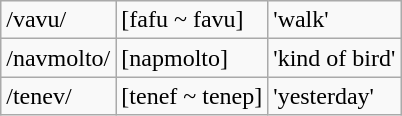<table class="wikitable">
<tr>
<td>/vavu/</td>
<td>[fafu ~ favu]</td>
<td>'walk'</td>
</tr>
<tr>
<td>/navmolto/</td>
<td>[napmolto]</td>
<td>'kind of bird'</td>
</tr>
<tr>
<td>/tenev/</td>
<td>[tenef ~ tenep]</td>
<td>'yesterday'</td>
</tr>
</table>
